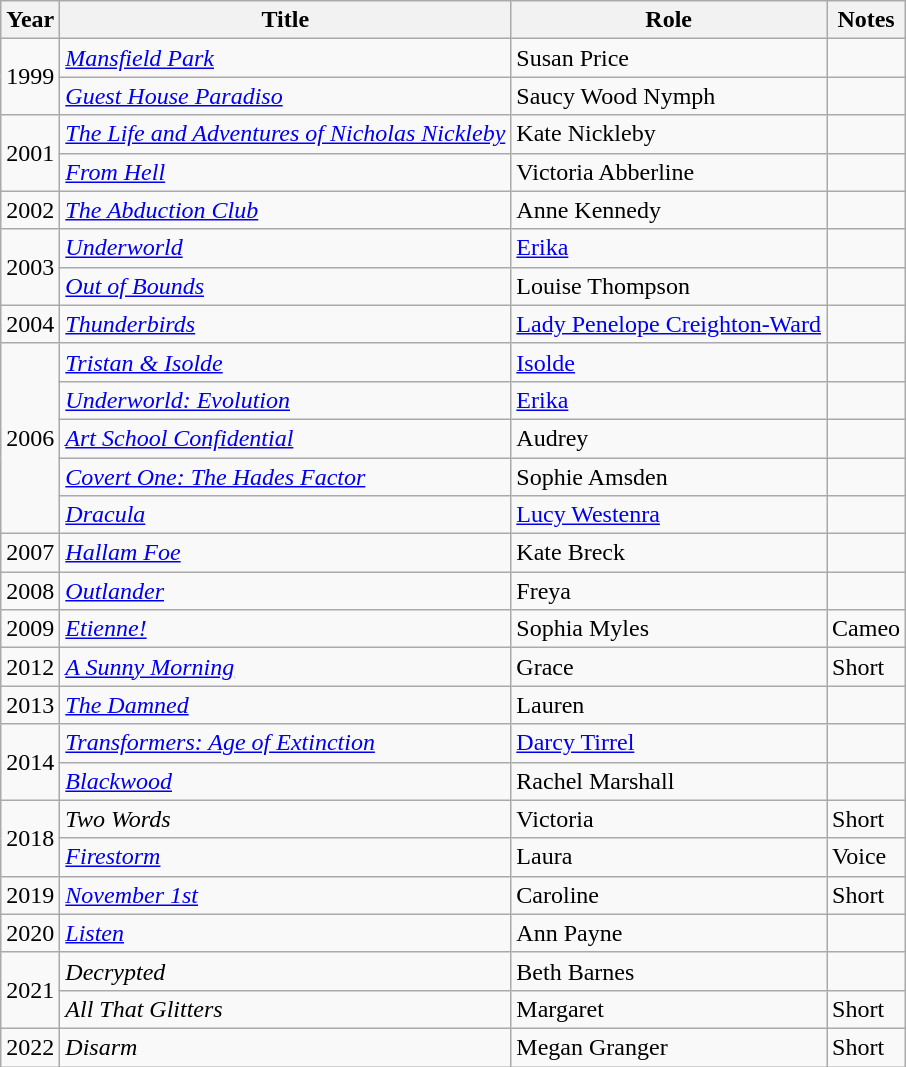<table class="wikitable sortable">
<tr>
<th scope="col">Year</th>
<th scope="col">Title</th>
<th scope="col">Role</th>
<th scope="col" class="unsortable">Notes</th>
</tr>
<tr>
<td rowspan=2>1999</td>
<td><em><a href='#'>Mansfield Park</a></em></td>
<td>Susan Price</td>
<td></td>
</tr>
<tr>
<td><em><a href='#'>Guest House Paradiso</a></em></td>
<td>Saucy Wood Nymph</td>
<td></td>
</tr>
<tr>
<td rowspan=2>2001</td>
<td><em><a href='#'>The Life and Adventures of Nicholas Nickleby</a></em></td>
<td>Kate Nickleby</td>
<td></td>
</tr>
<tr>
<td><em><a href='#'>From Hell</a></em></td>
<td>Victoria Abberline</td>
<td></td>
</tr>
<tr>
<td>2002</td>
<td><em><a href='#'>The Abduction Club</a></em></td>
<td>Anne Kennedy</td>
<td></td>
</tr>
<tr>
<td rowspan=2>2003</td>
<td><em><a href='#'>Underworld</a></em></td>
<td><a href='#'>Erika</a></td>
<td></td>
</tr>
<tr>
<td><em><a href='#'>Out of Bounds</a></em></td>
<td>Louise Thompson</td>
<td></td>
</tr>
<tr>
<td>2004</td>
<td><em><a href='#'>Thunderbirds</a></em></td>
<td><a href='#'>Lady Penelope Creighton-Ward</a></td>
<td></td>
</tr>
<tr>
<td rowspan=5>2006</td>
<td><em><a href='#'>Tristan & Isolde</a></em></td>
<td><a href='#'>Isolde</a></td>
<td></td>
</tr>
<tr>
<td><em><a href='#'>Underworld: Evolution</a></em></td>
<td><a href='#'>Erika</a></td>
<td></td>
</tr>
<tr>
<td><em><a href='#'>Art School Confidential</a></em></td>
<td>Audrey</td>
<td></td>
</tr>
<tr>
<td><em><a href='#'>Covert One: The Hades Factor</a></em></td>
<td>Sophie Amsden</td>
<td></td>
</tr>
<tr>
<td><em><a href='#'>Dracula</a></em></td>
<td><a href='#'>Lucy Westenra</a></td>
<td></td>
</tr>
<tr>
<td>2007</td>
<td><em><a href='#'>Hallam Foe</a></em></td>
<td>Kate Breck</td>
<td></td>
</tr>
<tr>
<td>2008</td>
<td><em><a href='#'>Outlander</a></em></td>
<td>Freya</td>
<td></td>
</tr>
<tr>
<td>2009</td>
<td><em><a href='#'>Etienne!</a></em></td>
<td>Sophia Myles</td>
<td>Cameo</td>
</tr>
<tr>
<td>2012</td>
<td><em><a href='#'>A Sunny Morning</a></em></td>
<td>Grace</td>
<td>Short</td>
</tr>
<tr>
<td>2013</td>
<td><em><a href='#'>The Damned</a></em></td>
<td>Lauren</td>
<td></td>
</tr>
<tr>
<td rowspan=2>2014</td>
<td><em><a href='#'>Transformers: Age of Extinction</a></em></td>
<td><a href='#'>Darcy Tirrel</a></td>
<td></td>
</tr>
<tr>
<td><em><a href='#'>Blackwood</a></em></td>
<td>Rachel Marshall</td>
<td></td>
</tr>
<tr>
<td rowspan=2>2018</td>
<td><em>Two Words</em></td>
<td>Victoria</td>
<td>Short</td>
</tr>
<tr>
<td><em><a href='#'>Firestorm</a></em></td>
<td>Laura</td>
<td>Voice</td>
</tr>
<tr>
<td>2019</td>
<td><em><a href='#'>November 1st</a></em></td>
<td>Caroline</td>
<td>Short</td>
</tr>
<tr>
<td>2020</td>
<td><em><a href='#'>Listen</a></em></td>
<td>Ann Payne</td>
<td></td>
</tr>
<tr>
<td rowspan=2>2021</td>
<td><em>Decrypted</em></td>
<td>Beth Barnes</td>
<td></td>
</tr>
<tr>
<td><em>All That Glitters</em></td>
<td>Margaret</td>
<td>Short</td>
</tr>
<tr>
<td>2022</td>
<td><em>Disarm</em></td>
<td>Megan Granger</td>
<td>Short</td>
</tr>
</table>
